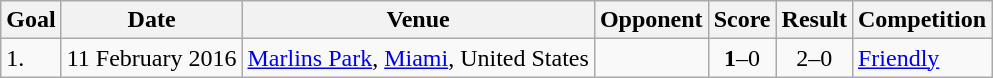<table class="wikitable plainrowheaders sortable">
<tr>
<th>Goal</th>
<th>Date</th>
<th>Venue</th>
<th>Opponent</th>
<th>Score</th>
<th>Result</th>
<th>Competition</th>
</tr>
<tr>
<td>1.</td>
<td>11 February 2016</td>
<td><a href='#'>Marlins Park</a>, <a href='#'>Miami</a>, United States</td>
<td></td>
<td align=center><strong>1</strong>–0</td>
<td align=center>2–0</td>
<td><a href='#'>Friendly</a></td>
</tr>
</table>
